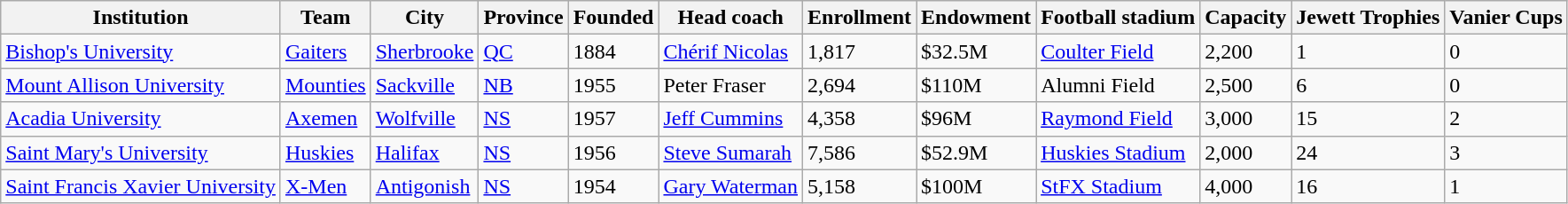<table class="wikitable">
<tr>
<th>Institution</th>
<th>Team</th>
<th>City</th>
<th>Province</th>
<th>Founded</th>
<th>Head coach</th>
<th>Enrollment</th>
<th>Endowment</th>
<th>Football stadium</th>
<th>Capacity</th>
<th>Jewett Trophies</th>
<th>Vanier Cups</th>
</tr>
<tr>
<td><a href='#'>Bishop's University</a></td>
<td><a href='#'>Gaiters</a></td>
<td><a href='#'>Sherbrooke</a></td>
<td><a href='#'>QC</a></td>
<td>1884</td>
<td><a href='#'>Chérif Nicolas</a></td>
<td>1,817</td>
<td>$32.5M</td>
<td><a href='#'>Coulter Field</a></td>
<td>2,200</td>
<td>1</td>
<td>0</td>
</tr>
<tr>
<td><a href='#'>Mount Allison University</a></td>
<td><a href='#'>Mounties</a></td>
<td><a href='#'>Sackville</a></td>
<td><a href='#'>NB</a></td>
<td>1955</td>
<td>Peter Fraser</td>
<td>2,694</td>
<td>$110M</td>
<td>Alumni Field</td>
<td>2,500</td>
<td>6</td>
<td>0</td>
</tr>
<tr>
<td><a href='#'>Acadia University</a></td>
<td><a href='#'>Axemen</a></td>
<td><a href='#'>Wolfville</a></td>
<td><a href='#'>NS</a></td>
<td>1957</td>
<td><a href='#'>Jeff Cummins</a></td>
<td>4,358</td>
<td>$96M</td>
<td><a href='#'>Raymond Field</a></td>
<td>3,000</td>
<td>15</td>
<td>2</td>
</tr>
<tr>
<td><a href='#'>Saint Mary's University</a></td>
<td><a href='#'>Huskies</a></td>
<td><a href='#'>Halifax</a></td>
<td><a href='#'>NS</a></td>
<td>1956</td>
<td><a href='#'>Steve Sumarah</a></td>
<td>7,586</td>
<td>$52.9M</td>
<td><a href='#'>Huskies Stadium</a></td>
<td>2,000</td>
<td>24</td>
<td>3</td>
</tr>
<tr>
<td><a href='#'>Saint Francis Xavier University</a></td>
<td><a href='#'>X-Men</a></td>
<td><a href='#'>Antigonish</a></td>
<td><a href='#'>NS</a></td>
<td>1954</td>
<td><a href='#'>Gary Waterman</a></td>
<td>5,158</td>
<td>$100M</td>
<td><a href='#'>StFX Stadium</a></td>
<td>4,000</td>
<td>16</td>
<td>1</td>
</tr>
</table>
